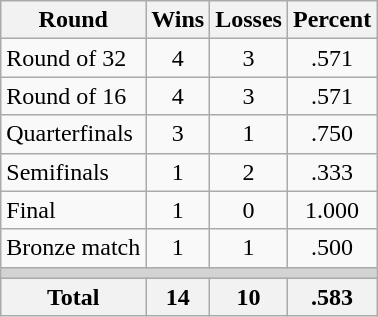<table class=wikitable>
<tr>
<th>Round</th>
<th>Wins</th>
<th>Losses</th>
<th>Percent</th>
</tr>
<tr align=center>
<td align=left>Round of 32</td>
<td>4</td>
<td>3</td>
<td>.571</td>
</tr>
<tr align=center>
<td align=left>Round of 16</td>
<td>4</td>
<td>3</td>
<td>.571</td>
</tr>
<tr align=center>
<td align=left>Quarterfinals</td>
<td>3</td>
<td>1</td>
<td>.750</td>
</tr>
<tr align=center>
<td align=left>Semifinals</td>
<td>1</td>
<td>2</td>
<td>.333</td>
</tr>
<tr align=center>
<td align=left>Final</td>
<td>1</td>
<td>0</td>
<td>1.000</td>
</tr>
<tr align=center>
<td align=left>Bronze match</td>
<td>1</td>
<td>1</td>
<td>.500</td>
</tr>
<tr>
<td colspan=4 bgcolor=lightgray></td>
</tr>
<tr>
<th>Total</th>
<th>14</th>
<th>10</th>
<th>.583</th>
</tr>
</table>
